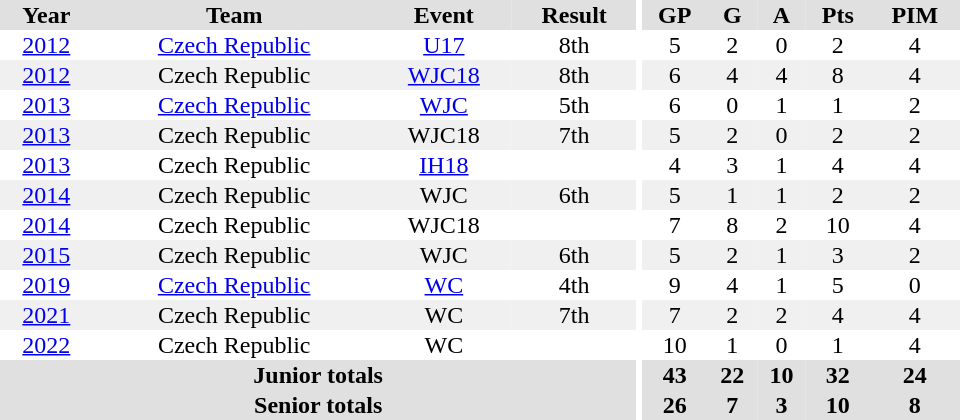<table border="0" cellpadding="1" cellspacing="0" ID="Table3" style="text-align:center; width:40em">
<tr bgcolor="#e0e0e0">
<th>Year</th>
<th>Team</th>
<th>Event</th>
<th>Result</th>
<th rowspan="99" bgcolor="#ffffff"></th>
<th>GP</th>
<th>G</th>
<th>A</th>
<th>Pts</th>
<th>PIM</th>
</tr>
<tr>
<td><a href='#'>2012</a></td>
<td><a href='#'>Czech Republic</a></td>
<td><a href='#'>U17</a></td>
<td>8th</td>
<td>5</td>
<td>2</td>
<td>0</td>
<td>2</td>
<td>4</td>
</tr>
<tr bgcolor="#f0f0f0">
<td><a href='#'>2012</a></td>
<td>Czech Republic</td>
<td><a href='#'>WJC18</a></td>
<td>8th</td>
<td>6</td>
<td>4</td>
<td>4</td>
<td>8</td>
<td>4</td>
</tr>
<tr>
<td><a href='#'>2013</a></td>
<td><a href='#'>Czech Republic</a></td>
<td><a href='#'>WJC</a></td>
<td>5th</td>
<td>6</td>
<td>0</td>
<td>1</td>
<td>1</td>
<td>2</td>
</tr>
<tr bgcolor="#f0f0f0">
<td><a href='#'>2013</a></td>
<td>Czech Republic</td>
<td>WJC18</td>
<td>7th</td>
<td>5</td>
<td>2</td>
<td>0</td>
<td>2</td>
<td>2</td>
</tr>
<tr>
<td><a href='#'>2013</a></td>
<td>Czech Republic</td>
<td><a href='#'>IH18</a></td>
<td></td>
<td>4</td>
<td>3</td>
<td>1</td>
<td>4</td>
<td>4</td>
</tr>
<tr bgcolor="#f0f0f0">
<td><a href='#'>2014</a></td>
<td>Czech Republic</td>
<td>WJC</td>
<td>6th</td>
<td>5</td>
<td>1</td>
<td>1</td>
<td>2</td>
<td>2</td>
</tr>
<tr>
<td><a href='#'>2014</a></td>
<td>Czech Republic</td>
<td>WJC18</td>
<td></td>
<td>7</td>
<td>8</td>
<td>2</td>
<td>10</td>
<td>4</td>
</tr>
<tr bgcolor="#f0f0f0">
<td><a href='#'>2015</a></td>
<td>Czech Republic</td>
<td>WJC</td>
<td>6th</td>
<td>5</td>
<td>2</td>
<td>1</td>
<td>3</td>
<td>2</td>
</tr>
<tr>
<td><a href='#'>2019</a></td>
<td><a href='#'>Czech Republic</a></td>
<td><a href='#'>WC</a></td>
<td>4th</td>
<td>9</td>
<td>4</td>
<td>1</td>
<td>5</td>
<td>0</td>
</tr>
<tr bgcolor="#f0f0f0">
<td><a href='#'>2021</a></td>
<td>Czech Republic</td>
<td>WC</td>
<td>7th</td>
<td>7</td>
<td>2</td>
<td>2</td>
<td>4</td>
<td>4</td>
</tr>
<tr>
<td><a href='#'>2022</a></td>
<td>Czech Republic</td>
<td>WC</td>
<td></td>
<td>10</td>
<td>1</td>
<td>0</td>
<td>1</td>
<td>4</td>
</tr>
<tr bgcolor="#e0e0e0">
<th colspan=4>Junior totals</th>
<th>43</th>
<th>22</th>
<th>10</th>
<th>32</th>
<th>24</th>
</tr>
<tr bgcolor="#e0e0e0">
<th colspan=4>Senior totals</th>
<th>26</th>
<th>7</th>
<th>3</th>
<th>10</th>
<th>8</th>
</tr>
</table>
